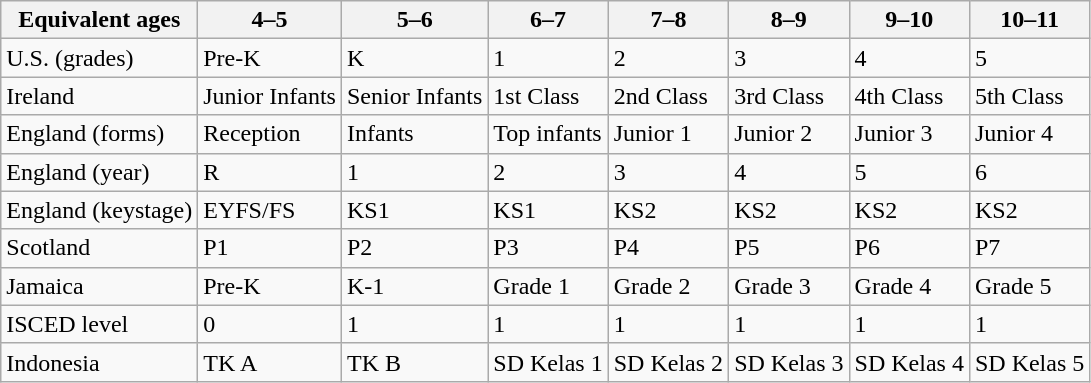<table class="wikitable">
<tr>
<th>Equivalent ages</th>
<th>4–5</th>
<th>5–6</th>
<th>6–7</th>
<th>7–8</th>
<th>8–9</th>
<th>9–10</th>
<th>10–11</th>
</tr>
<tr>
<td>U.S. (grades)</td>
<td>Pre-K</td>
<td>K</td>
<td>1</td>
<td>2</td>
<td>3</td>
<td>4</td>
<td>5</td>
</tr>
<tr>
<td>Ireland</td>
<td>Junior Infants</td>
<td>Senior Infants</td>
<td>1st Class</td>
<td>2nd Class</td>
<td>3rd Class</td>
<td>4th Class</td>
<td>5th Class</td>
</tr>
<tr>
<td>England (forms)</td>
<td>Reception</td>
<td>Infants</td>
<td>Top infants</td>
<td>Junior 1</td>
<td>Junior 2</td>
<td>Junior 3</td>
<td>Junior 4</td>
</tr>
<tr>
<td>England (year)</td>
<td>R</td>
<td>1</td>
<td>2</td>
<td>3</td>
<td>4</td>
<td>5</td>
<td>6</td>
</tr>
<tr>
<td>England (keystage)</td>
<td>EYFS/FS</td>
<td>KS1</td>
<td>KS1</td>
<td>KS2</td>
<td>KS2</td>
<td>KS2</td>
<td>KS2</td>
</tr>
<tr>
<td>Scotland</td>
<td>P1</td>
<td>P2</td>
<td>P3</td>
<td>P4</td>
<td>P5</td>
<td>P6</td>
<td>P7</td>
</tr>
<tr>
<td>Jamaica</td>
<td>Pre-K</td>
<td>K-1</td>
<td>Grade 1</td>
<td>Grade 2</td>
<td>Grade 3</td>
<td>Grade 4</td>
<td>Grade 5</td>
</tr>
<tr>
<td>ISCED level</td>
<td>0</td>
<td>1</td>
<td>1</td>
<td>1</td>
<td>1</td>
<td>1</td>
<td>1</td>
</tr>
<tr>
<td>Indonesia</td>
<td>TK A</td>
<td>TK B</td>
<td>SD Kelas 1</td>
<td>SD Kelas 2</td>
<td>SD Kelas 3</td>
<td>SD Kelas 4</td>
<td>SD Kelas 5</td>
</tr>
</table>
